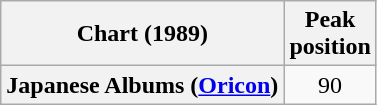<table class="wikitable plainrowheaders" style="text-align:center">
<tr>
<th scope="col">Chart (1989)</th>
<th scope="col">Peak<br> position</th>
</tr>
<tr>
<th scope="row">Japanese Albums (<a href='#'>Oricon</a>)</th>
<td>90</td>
</tr>
</table>
